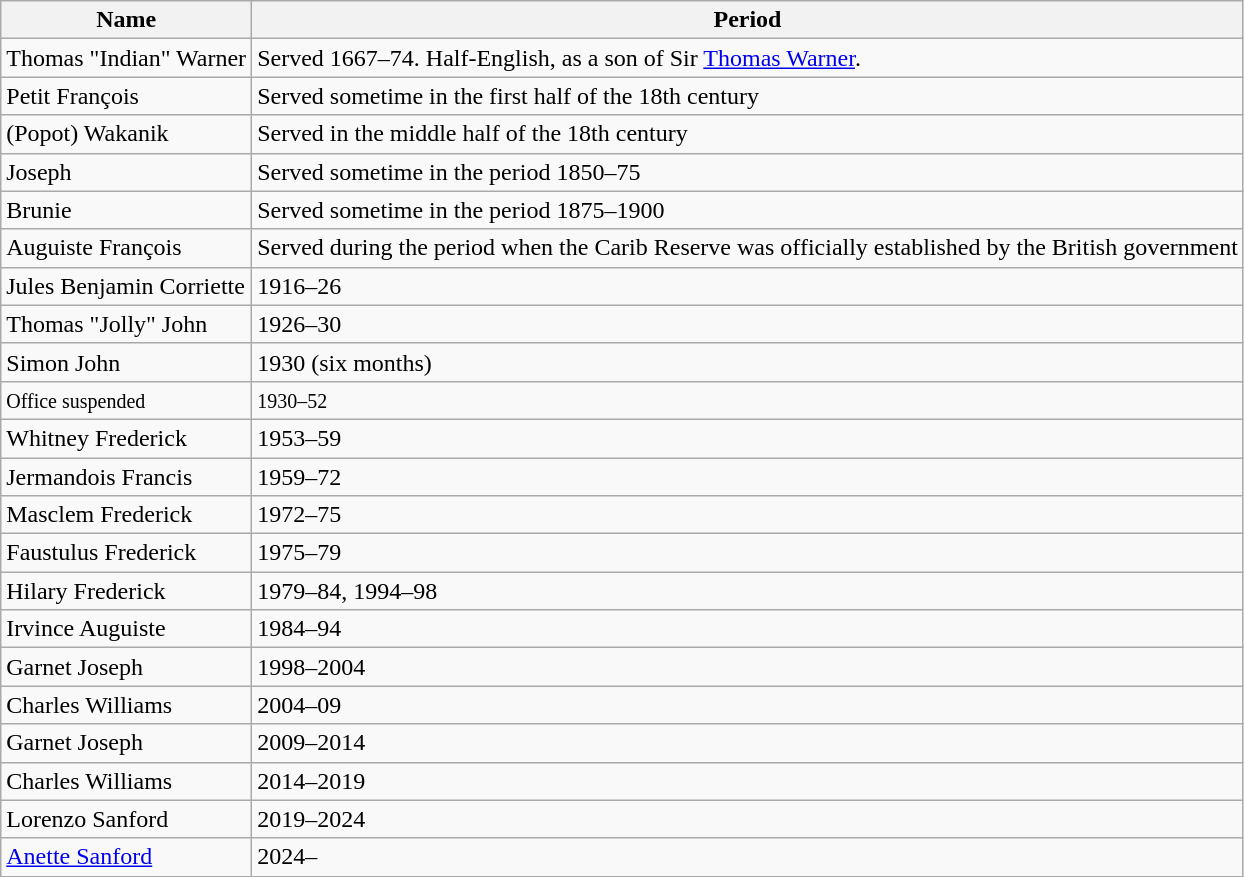<table class="wikitable">
<tr>
<th>Name</th>
<th>Period</th>
</tr>
<tr>
<td>Thomas "Indian" Warner</td>
<td>Served 1667–74.  Half-English, as a son of Sir <a href='#'>Thomas Warner</a>.</td>
</tr>
<tr>
<td>Petit François</td>
<td>Served sometime in the first half of the 18th century</td>
</tr>
<tr>
<td>(Popot) Wakanik</td>
<td>Served in the middle half of the 18th century</td>
</tr>
<tr>
<td>Joseph</td>
<td>Served sometime in the period 1850–75</td>
</tr>
<tr>
<td>Brunie</td>
<td>Served sometime in the period 1875–1900</td>
</tr>
<tr>
<td>Auguiste François</td>
<td>Served during the period when the Carib Reserve was officially established by the British government</td>
</tr>
<tr>
<td>Jules Benjamin Corriette</td>
<td>1916–26</td>
</tr>
<tr>
<td>Thomas "Jolly" John</td>
<td>1926–30</td>
</tr>
<tr>
<td>Simon John</td>
<td>1930 (six months)</td>
</tr>
<tr>
<td><small>Office suspended</small></td>
<td><small>1930–52</small></td>
</tr>
<tr>
<td>Whitney Frederick</td>
<td>1953–59</td>
</tr>
<tr>
<td>Jermandois Francis</td>
<td>1959–72</td>
</tr>
<tr>
<td>Masclem Frederick</td>
<td>1972–75</td>
</tr>
<tr>
<td>Faustulus Frederick</td>
<td>1975–79</td>
</tr>
<tr>
<td>Hilary Frederick</td>
<td>1979–84, 1994–98</td>
</tr>
<tr>
<td>Irvince Auguiste</td>
<td>1984–94</td>
</tr>
<tr>
<td>Garnet Joseph</td>
<td>1998–2004</td>
</tr>
<tr>
<td>Charles Williams</td>
<td>2004–09</td>
</tr>
<tr>
<td>Garnet Joseph</td>
<td>2009–2014</td>
</tr>
<tr>
<td>Charles Williams</td>
<td>2014–2019</td>
</tr>
<tr>
<td>Lorenzo Sanford</td>
<td>2019–2024</td>
</tr>
<tr>
<td><a href='#'>Anette Sanford</a></td>
<td>2024–</td>
</tr>
</table>
